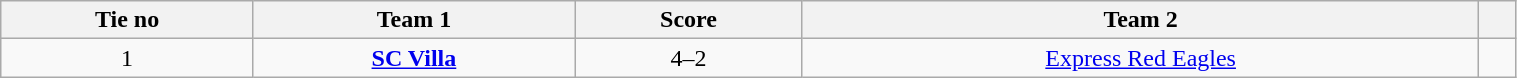<table class="wikitable" style="text-align:center; width:80%; font-size:100%">
<tr>
<th style= width="80px">Tie no</th>
<th style= width="300px">Team 1</th>
<th style= width="80px">Score</th>
<th style= width="300px">Team 2</th>
<th style= width="300px"></th>
</tr>
<tr>
<td>1</td>
<td><strong><a href='#'>SC Villa</a></strong></td>
<td>4–2</td>
<td><a href='#'>Express Red Eagles</a></td>
<td></td>
</tr>
</table>
